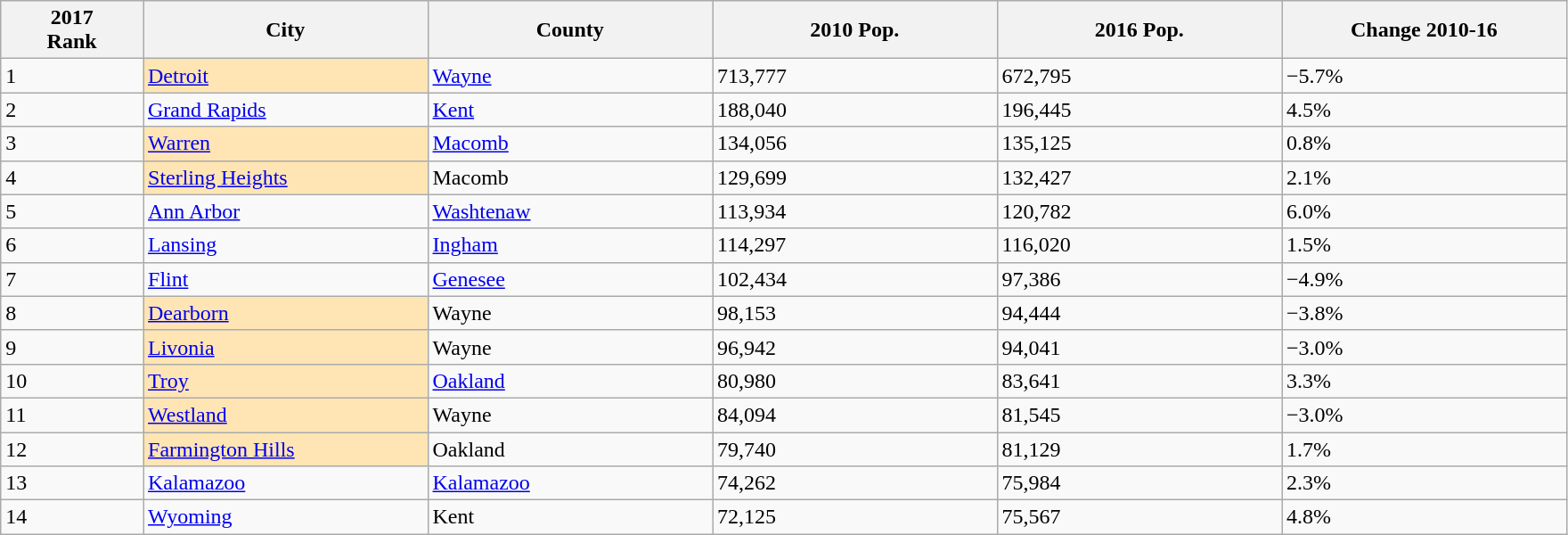<table class="wikitable sortable">
<tr>
<th bgcolor="#DDDDFF" width="5%">2017<br>Rank</th>
<th bgcolor="#DDDDFF" width="10%">City</th>
<th bgcolor="#DDDDFF" width="10%">County</th>
<th bgcolor="#DDDDFF" width="10%">2010 Pop.</th>
<th bgcolor="#DDDDFF" width="10%">2016 Pop.</th>
<th bgcolor="#DDDDFF" width="10%">Change 2010-16</th>
</tr>
<tr align="left">
<td>1</td>
<td bgcolor=#FFE5B4><a href='#'>Detroit</a></td>
<td><a href='#'>Wayne</a></td>
<td>713,777</td>
<td>672,795</td>
<td>−5.7% </td>
</tr>
<tr align="left">
<td>2</td>
<td><a href='#'>Grand Rapids</a></td>
<td><a href='#'>Kent</a></td>
<td>188,040</td>
<td>196,445</td>
<td>4.5% </td>
</tr>
<tr align="left">
<td>3</td>
<td bgcolor=#FFE5B4><a href='#'>Warren</a></td>
<td><a href='#'>Macomb</a></td>
<td>134,056</td>
<td>135,125</td>
<td>0.8% </td>
</tr>
<tr align="left">
<td>4</td>
<td bgcolor=#FFE5B4><a href='#'>Sterling Heights</a></td>
<td>Macomb</td>
<td>129,699</td>
<td>132,427</td>
<td>2.1% </td>
</tr>
<tr align="left">
<td>5</td>
<td><a href='#'>Ann Arbor</a></td>
<td><a href='#'>Washtenaw</a></td>
<td>113,934</td>
<td>120,782</td>
<td>6.0% </td>
</tr>
<tr align="left">
<td>6</td>
<td><a href='#'>Lansing</a></td>
<td><a href='#'>Ingham</a></td>
<td>114,297</td>
<td>116,020</td>
<td>1.5% </td>
</tr>
<tr align="left">
<td>7</td>
<td><a href='#'>Flint</a></td>
<td><a href='#'>Genesee</a></td>
<td>102,434</td>
<td>97,386</td>
<td>−4.9% </td>
</tr>
<tr align="left">
<td>8</td>
<td bgcolor=#FFE5B4><a href='#'>Dearborn</a></td>
<td>Wayne</td>
<td>98,153</td>
<td>94,444</td>
<td>−3.8% </td>
</tr>
<tr align="left">
<td>9</td>
<td bgcolor=#FFE5B4><a href='#'>Livonia</a></td>
<td>Wayne</td>
<td>96,942</td>
<td>94,041</td>
<td>−3.0% </td>
</tr>
<tr align="left">
<td>10</td>
<td bgcolor=#FFE5B4><a href='#'>Troy</a></td>
<td><a href='#'>Oakland</a></td>
<td>80,980</td>
<td>83,641</td>
<td>3.3% </td>
</tr>
<tr align="left">
<td>11</td>
<td bgcolor=#FFE5B4><a href='#'>Westland</a></td>
<td>Wayne</td>
<td>84,094</td>
<td>81,545</td>
<td>−3.0% </td>
</tr>
<tr align="left">
<td>12</td>
<td bgcolor=#FFE5B4><a href='#'>Farmington Hills</a></td>
<td>Oakland</td>
<td>79,740</td>
<td>81,129</td>
<td>1.7% </td>
</tr>
<tr align="left">
<td>13</td>
<td><a href='#'>Kalamazoo</a></td>
<td><a href='#'>Kalamazoo</a></td>
<td>74,262</td>
<td>75,984</td>
<td>2.3% </td>
</tr>
<tr align="left">
<td>14</td>
<td><a href='#'>Wyoming</a></td>
<td>Kent</td>
<td>72,125</td>
<td>75,567</td>
<td>4.8% </td>
</tr>
</table>
